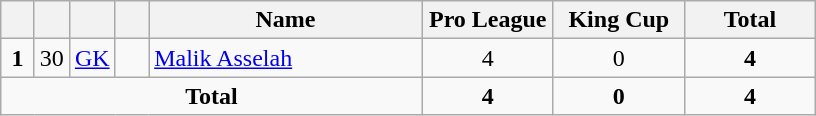<table class="wikitable" style="text-align:center">
<tr>
<th width=15></th>
<th width=15></th>
<th width=15></th>
<th width=15></th>
<th width=175>Name</th>
<th width=80>Pro League</th>
<th width=80>King Cup</th>
<th width=80>Total</th>
</tr>
<tr>
<td><strong>1</strong></td>
<td>30</td>
<td><a href='#'>GK</a></td>
<td></td>
<td align=left><a href='#'>Malik Asselah</a></td>
<td>4</td>
<td>0</td>
<td><strong>4</strong></td>
</tr>
<tr>
<td colspan=5><strong>Total</strong></td>
<td><strong>4</strong></td>
<td><strong>0</strong></td>
<td><strong>4</strong></td>
</tr>
</table>
